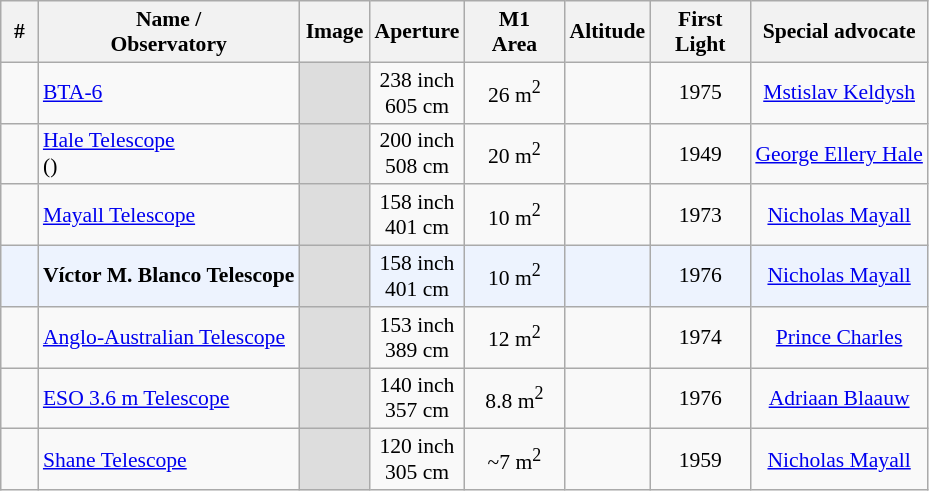<table class="wikitable" style="text-align: center; font-size: 0.9em;">
<tr>
<th width=18>#</th>
<th>Name /<br>Observatory</th>
<th style="width:40px;">Image</th>
<th>Aperture</th>
<th width=60>M1<br>Area</th>
<th>Altitude</th>
<th width=60>First<br>Light</th>
<th>Special advocate</th>
</tr>
<tr>
<td></td>
<td align=left><a href='#'>BTA-6</a><br></td>
<td bgcolor=#ddd></td>
<td>238 inch<br>605 cm</td>
<td>26 m<sup>2</sup></td>
<td></td>
<td>1975</td>
<td><a href='#'>Mstislav Keldysh</a></td>
</tr>
<tr>
<td></td>
<td align=left><a href='#'>Hale Telescope</a><br>()</td>
<td bgcolor=#ddd></td>
<td>200 inch<br>508 cm</td>
<td>20 m<sup>2</sup></td>
<td></td>
<td>1949</td>
<td><a href='#'>George Ellery Hale</a></td>
</tr>
<tr>
<td></td>
<td align=left><a href='#'>Mayall Telescope</a><br></td>
<td bgcolor=#ddd></td>
<td>158 inch<br>401 cm</td>
<td>10 m<sup>2</sup></td>
<td> </td>
<td>1973</td>
<td><a href='#'>Nicholas Mayall</a></td>
</tr>
<tr bgcolor=#edf3fe>
<td></td>
<td align=left><strong>Víctor M. Blanco Telescope</strong><br></td>
<td bgcolor=#ddd></td>
<td>158 inch<br>401 cm</td>
<td>10 m<sup>2</sup></td>
<td></td>
<td>1976</td>
<td><a href='#'>Nicholas Mayall</a></td>
</tr>
<tr>
<td></td>
<td align=left><a href='#'>Anglo-Australian Telescope</a><br></td>
<td bgcolor=#ddd></td>
<td>153 inch<br>389 cm</td>
<td>12 m<sup>2</sup></td>
<td></td>
<td>1974</td>
<td><a href='#'>Prince Charles</a></td>
</tr>
<tr>
<td></td>
<td align=left><a href='#'>ESO 3.6 m Telescope</a><br></td>
<td bgcolor=#ddd></td>
<td>140 inch<br>357 cm</td>
<td>8.8 m<sup>2</sup></td>
<td></td>
<td>1976</td>
<td><a href='#'>Adriaan Blaauw</a></td>
</tr>
<tr>
<td></td>
<td align=left><a href='#'>Shane Telescope</a><br></td>
<td bgcolor=#ddd></td>
<td>120 inch<br>305 cm</td>
<td>~7 m<sup>2</sup></td>
<td></td>
<td>1959</td>
<td><a href='#'>Nicholas Mayall</a></td>
</tr>
</table>
